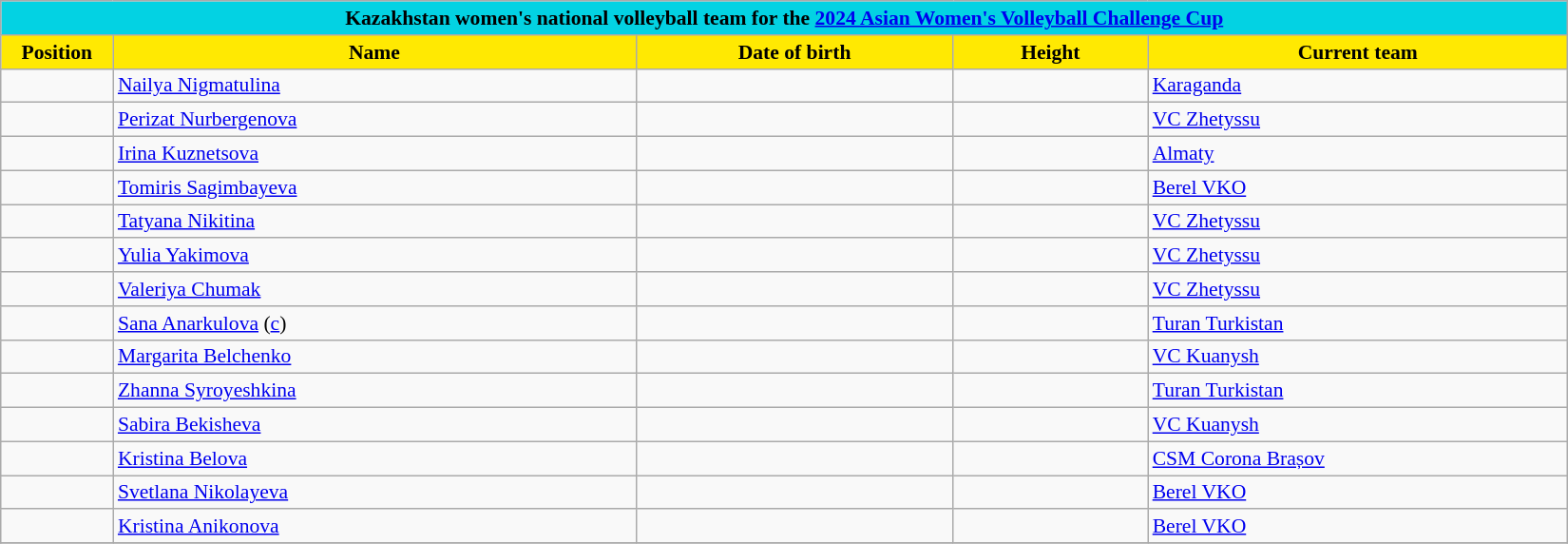<table class="wikitable sortable" style="font-size:90%; text-align:center;">
<tr>
<th colspan="5" style= "background:#03D2E3; color:#FFFFF"><strong>Kazakhstan women's national volleyball team for the <a href='#'>2024 Asian Women's Volleyball Challenge Cup</a></strong></th>
</tr>
<tr>
<th style="width:5em; background:#FFE902; color:##FFFFF;">Position</th>
<th style="width:25em; background:#FFE902; color:##FFFFF;">Name</th>
<th style="width:15em; background:#FFE902; color:##FFFFF;">Date of birth</th>
<th style="width:9em; background:#FFE902; color:##FFFFF;">Height</th>
<th style="width:20em; background:#FFE902; color:##FFFFF;">Current team</th>
</tr>
<tr align=center>
<td></td>
<td align=left><a href='#'>Nailya Nigmatulina</a></td>
<td align=right></td>
<td></td>
<td align=left> <a href='#'>Karaganda</a></td>
</tr>
<tr align=center>
<td></td>
<td align=left><a href='#'>Perizat Nurbergenova</a></td>
<td align=right></td>
<td></td>
<td align=left> <a href='#'>VC Zhetyssu</a></td>
</tr>
<tr align=center>
<td></td>
<td align=left><a href='#'>Irina Kuznetsova</a></td>
<td align=right></td>
<td></td>
<td align=left> <a href='#'>Almaty</a></td>
</tr>
<tr align=center>
<td></td>
<td align=left><a href='#'>Tomiris Sagimbayeva</a></td>
<td align=right></td>
<td></td>
<td align=left> <a href='#'>Berel VKO</a></td>
</tr>
<tr align=center>
<td></td>
<td align=left><a href='#'>Tatyana Nikitina</a></td>
<td align=right></td>
<td></td>
<td align=left> <a href='#'>VC Zhetyssu</a></td>
</tr>
<tr align=center>
<td></td>
<td align=left><a href='#'>Yulia Yakimova</a></td>
<td align=right></td>
<td></td>
<td align=left> <a href='#'>VC Zhetyssu</a></td>
</tr>
<tr align=center>
<td></td>
<td align=left><a href='#'>Valeriya Chumak</a></td>
<td align=right></td>
<td></td>
<td align=left> <a href='#'>VC Zhetyssu</a></td>
</tr>
<tr align=center>
<td></td>
<td align=left><a href='#'>Sana Anarkulova</a> (<a href='#'>c</a>)</td>
<td align=right></td>
<td></td>
<td align=left> <a href='#'>Turan Turkistan</a></td>
</tr>
<tr align=center>
<td></td>
<td align=left><a href='#'>Margarita Belchenko</a></td>
<td align=right></td>
<td></td>
<td align=left> <a href='#'>VC Kuanysh</a></td>
</tr>
<tr align=center>
<td></td>
<td align=left><a href='#'>Zhanna Syroyeshkina</a></td>
<td align=right></td>
<td></td>
<td align=left> <a href='#'>Turan Turkistan</a></td>
</tr>
<tr align=center>
<td></td>
<td align=left><a href='#'>Sabira Bekisheva</a></td>
<td align=right></td>
<td></td>
<td align=left> <a href='#'>VC Kuanysh</a></td>
</tr>
<tr align=center>
<td></td>
<td align=left><a href='#'>Kristina Belova</a></td>
<td align=right></td>
<td></td>
<td align=left> <a href='#'>CSM Corona Brașov</a></td>
</tr>
<tr align=center>
<td></td>
<td align=left><a href='#'>Svetlana Nikolayeva</a></td>
<td align=right></td>
<td></td>
<td align=left> <a href='#'>Berel VKO</a></td>
</tr>
<tr align=center>
<td></td>
<td align=left><a href='#'>Kristina Anikonova</a></td>
<td align=right></td>
<td></td>
<td align=left> <a href='#'>Berel VKO</a></td>
</tr>
<tr align=center>
</tr>
</table>
